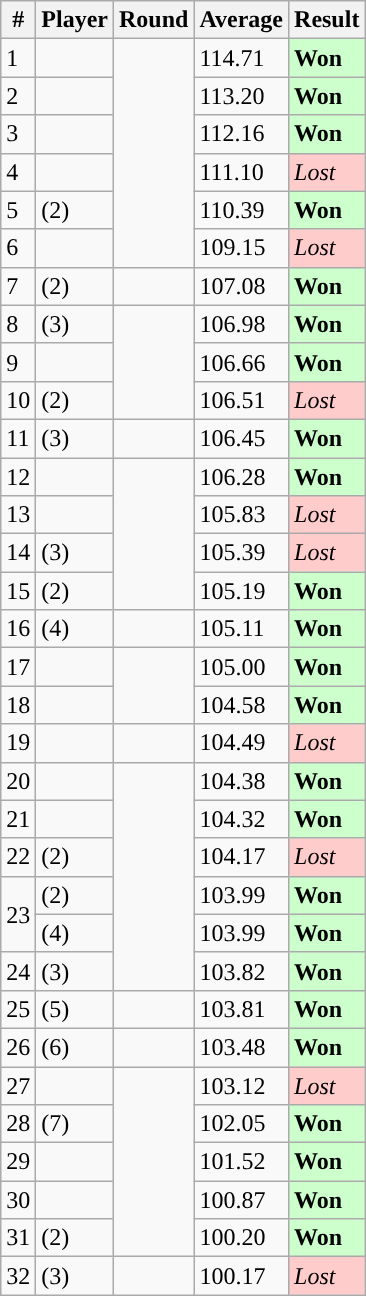<table class ="wikitable sortable">
<tr>
<th>#</th>
<th>Player</th>
<th>Round</th>
<th>Average</th>
<th>Result</th>
</tr>
<tr>
<td>1</td>
<td></td>
<td Rowspan=6></td>
<td>114.71</td>
<td style="background:#CCFFCC;"><strong>Won</strong></td>
</tr>
<tr>
<td>2</td>
<td></td>
<td>113.20</td>
<td style="background:#CCFFCC;"><strong>Won</strong></td>
</tr>
<tr>
<td>3</td>
<td></td>
<td>112.16</td>
<td style="background:#CCFFCC;"><strong>Won</strong></td>
</tr>
<tr>
<td>4</td>
<td></td>
<td>111.10</td>
<td style="background:#FFccCC;"><em>Lost</em></td>
</tr>
<tr>
<td>5</td>
<td>(2)</td>
<td>110.39</td>
<td style="background:#CCFFCC;"><strong>Won</strong></td>
</tr>
<tr>
<td>6</td>
<td></td>
<td>109.15</td>
<td style="background:#FFccCC;"><em>Lost</em></td>
</tr>
<tr>
<td>7</td>
<td>(2)</td>
<td></td>
<td>107.08</td>
<td style="background:#CCFFCC;"><strong>Won</strong></td>
</tr>
<tr>
<td>8</td>
<td>(3)</td>
<td rowspan="3"></td>
<td>106.98</td>
<td style="background:#CCFFCC;"><strong>Won</strong></td>
</tr>
<tr>
<td>9</td>
<td></td>
<td>106.66</td>
<td style="background:#CCFFCC;"><strong>Won</strong></td>
</tr>
<tr>
<td>10</td>
<td>(2)</td>
<td>106.51</td>
<td style="background:#FFccCC;"><em>Lost</em></td>
</tr>
<tr>
<td>11</td>
<td>(3)</td>
<td></td>
<td>106.45</td>
<td style="background:#CCFFCC;"><strong>Won</strong></td>
</tr>
<tr>
<td>12</td>
<td></td>
<td rowspan=4></td>
<td>106.28</td>
<td style="background:#CCFFCC;"><strong>Won</strong></td>
</tr>
<tr>
<td>13</td>
<td></td>
<td>105.83</td>
<td style="background:#FFccCC;"><em>Lost</em></td>
</tr>
<tr>
<td>14</td>
<td>(3)</td>
<td>105.39</td>
<td style="background:#FFccCC;"><em>Lost</em></td>
</tr>
<tr>
<td>15</td>
<td>(2)</td>
<td>105.19</td>
<td style="background:#CCFFCC;"><strong>Won</strong></td>
</tr>
<tr>
<td>16</td>
<td>(4)</td>
<td></td>
<td>105.11</td>
<td style="background:#CCFFCC;"><strong>Won</strong></td>
</tr>
<tr>
<td>17</td>
<td></td>
<td rowspan="2"></td>
<td>105.00</td>
<td style="background:#CCFFCC;"><strong>Won</strong></td>
</tr>
<tr>
<td>18</td>
<td></td>
<td>104.58</td>
<td style="background:#CCFFCC;"><strong>Won</strong></td>
</tr>
<tr>
<td>19</td>
<td></td>
<td></td>
<td>104.49</td>
<td style="background:#FFccCC;"><em>Lost</em></td>
</tr>
<tr>
<td>20</td>
<td></td>
<td rowspan="6"></td>
<td>104.38</td>
<td style="background:#ccffCC;"><strong>Won</strong></td>
</tr>
<tr>
<td>21</td>
<td></td>
<td>104.32</td>
<td style="background:#CCFFCC;"><strong>Won</strong></td>
</tr>
<tr>
<td>22</td>
<td>(2)</td>
<td>104.17</td>
<td style="background:#FFccCC;"><em>Lost</em></td>
</tr>
<tr>
<td rowspan="2">23</td>
<td>(2)</td>
<td>103.99</td>
<td style="background:#CCFFCC;"><strong>Won</strong></td>
</tr>
<tr>
<td>(4)</td>
<td>103.99</td>
<td style="background:#CCFFCC;"><strong>Won</strong></td>
</tr>
<tr>
<td>24</td>
<td>(3)</td>
<td>103.82</td>
<td style="background:#CCFFCC;"><strong>Won</strong></td>
</tr>
<tr>
<td>25</td>
<td>(5)</td>
<td></td>
<td>103.81</td>
<td style="background:#CCFFCC;"><strong>Won</strong></td>
</tr>
<tr>
<td>26</td>
<td>(6)</td>
<td></td>
<td>103.48</td>
<td style="background:#CCFFCC;"><strong>Won</strong></td>
</tr>
<tr>
<td>27</td>
<td></td>
<td rowspan="5"></td>
<td>103.12</td>
<td style="background:#FFccCC;"><em>Lost</em></td>
</tr>
<tr>
<td>28</td>
<td>(7)</td>
<td>102.05</td>
<td style="background:#CCFFCC;"><strong>Won</strong></td>
</tr>
<tr>
<td>29</td>
<td></td>
<td>101.52</td>
<td style="background:#CCFFCC;"><strong>Won</strong></td>
</tr>
<tr>
<td>30</td>
<td></td>
<td>100.87</td>
<td style="background:#CCFFCC;"><strong>Won</strong></td>
</tr>
<tr>
<td>31</td>
<td>(2)</td>
<td>100.20</td>
<td style="background:#CCFFCC;"><strong>Won</strong></td>
</tr>
<tr>
<td>32</td>
<td>(3)</td>
<td></td>
<td>100.17</td>
<td style="background:#FFccCC"><em>Lost</em></td>
</tr>
</table>
